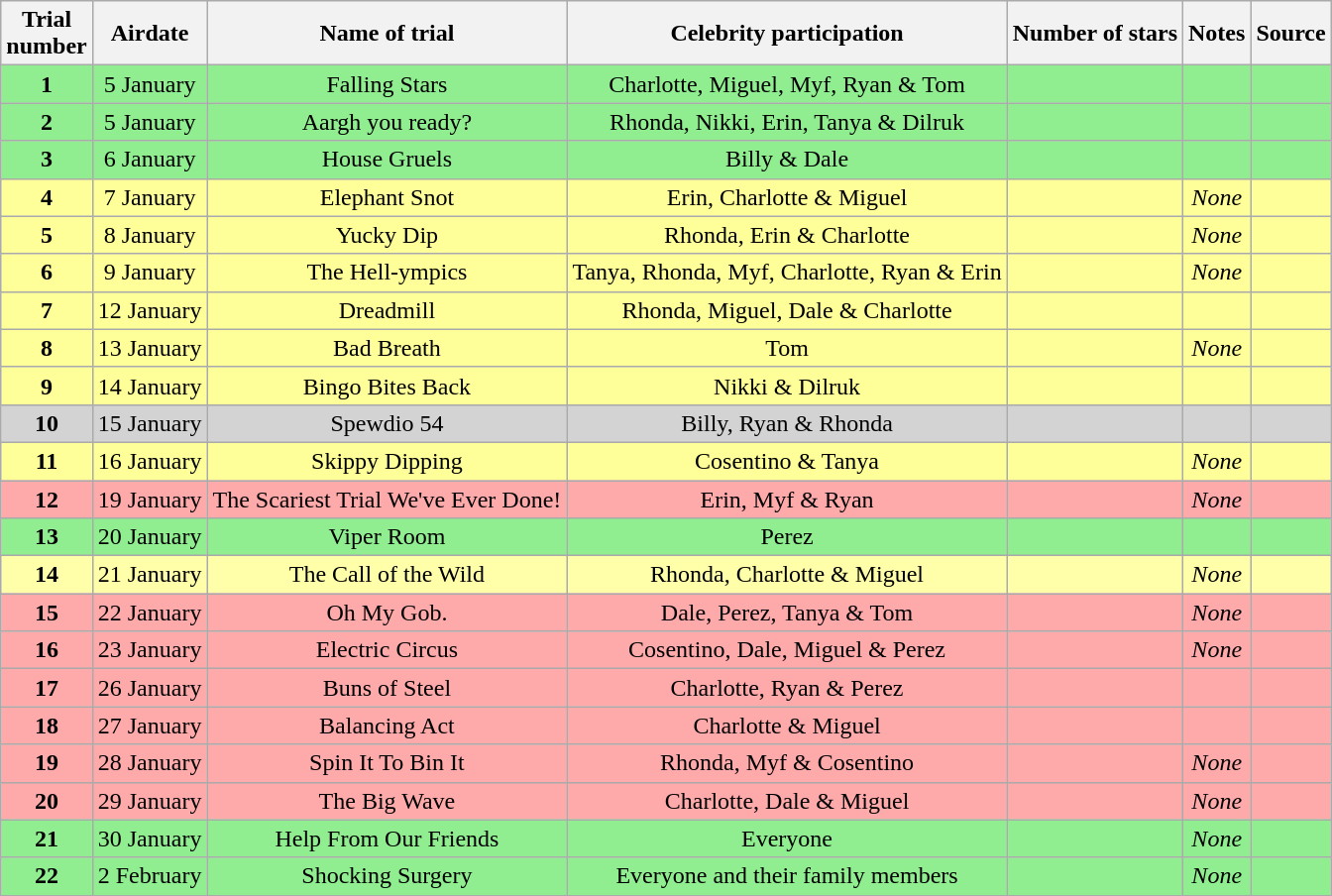<table class="wikitable" style="margin:auto; text-align:center;">
<tr>
<th scope="col">Trial<br>number</th>
<th scope="col">Airdate</th>
<th scope="col">Name of trial</th>
<th scope="col">Celebrity participation</th>
<th scope="col">Number of stars</th>
<th scope="col">Notes</th>
<th scope="col">Source</th>
</tr>
<tr style="background:lightgreen">
<td><strong>1</strong></td>
<td>5 January</td>
<td>Falling Stars</td>
<td>Charlotte, Miguel, Myf, Ryan & Tom</td>
<td></td>
<td></td>
<td></td>
</tr>
<tr style="background:lightgreen">
<td><strong>2</strong></td>
<td>5 January</td>
<td>Aargh you ready?</td>
<td>Rhonda, Nikki, Erin, Tanya & Dilruk</td>
<td></td>
<td></td>
<td></td>
</tr>
<tr style="background:lightgreen">
<td><strong>3</strong></td>
<td>6 January</td>
<td>House Gruels</td>
<td>Billy & Dale</td>
<td></td>
<td></td>
<td></td>
</tr>
<tr style="background:#FFFF99">
<td><strong>4</strong></td>
<td>7 January</td>
<td>Elephant Snot</td>
<td>Erin, Charlotte & Miguel</td>
<td></td>
<td><em>None</em></td>
<td></td>
</tr>
<tr style="background:#FFFF99">
<td><strong>5</strong></td>
<td>8 January</td>
<td>Yucky Dip</td>
<td>Rhonda, Erin & Charlotte</td>
<td></td>
<td><em>None</em></td>
<td></td>
</tr>
<tr style="background:#FFFF99">
<td><strong>6</strong></td>
<td>9 January</td>
<td>The Hell-ympics</td>
<td>Tanya, Rhonda, Myf, Charlotte, Ryan & Erin</td>
<td></td>
<td><em>None</em></td>
<td></td>
</tr>
<tr style="background:#FFFF99">
<td><strong>7</strong></td>
<td>12 January</td>
<td>Dreadmill</td>
<td>Rhonda, Miguel, Dale & Charlotte</td>
<td></td>
<td></td>
<td></td>
</tr>
<tr style="background:#FFFF99">
<td><strong>8</strong></td>
<td>13 January</td>
<td>Bad Breath</td>
<td>Tom</td>
<td></td>
<td><em>None</em></td>
<td></td>
</tr>
<tr style="background:#FFFF99">
<td><strong>9</strong></td>
<td>14 January</td>
<td>Bingo Bites Back</td>
<td>Nikki & Dilruk</td>
<td></td>
<td></td>
<td></td>
</tr>
<tr style="background:lightgrey">
<td><strong>10</strong></td>
<td>15 January</td>
<td>Spewdio 54</td>
<td>Billy, Ryan & Rhonda</td>
<td></td>
<td></td>
<td></td>
</tr>
<tr style="background:#FFFF99">
<td><strong>11</strong></td>
<td>16 January</td>
<td>Skippy Dipping</td>
<td>Cosentino & Tanya</td>
<td></td>
<td><em>None</em></td>
<td></td>
</tr>
<tr style="background:#FFAAAA">
<td><strong>12</strong></td>
<td>19 January</td>
<td>The Scariest Trial We've Ever Done!</td>
<td>Erin, Myf & Ryan</td>
<td></td>
<td><em>None</em></td>
<td></td>
</tr>
<tr style="background:lightgreen">
<td><strong>13</strong></td>
<td>20 January</td>
<td>Viper Room</td>
<td>Perez</td>
<td></td>
<td></td>
<td></td>
</tr>
<tr style="background:#FFFFAA">
<td><strong>14</strong></td>
<td>21 January</td>
<td>The Call of the Wild</td>
<td>Rhonda, Charlotte & Miguel</td>
<td></td>
<td><em>None</em></td>
<td></td>
</tr>
<tr style="background:#FFAAAA">
<td><strong>15</strong></td>
<td>22 January</td>
<td>Oh My Gob.</td>
<td>Dale, Perez, Tanya & Tom</td>
<td></td>
<td><em>None</em></td>
<td></td>
</tr>
<tr style="background:#FFAAAA">
<td><strong>16</strong></td>
<td>23 January</td>
<td>Electric Circus</td>
<td>Cosentino, Dale, Miguel & Perez</td>
<td></td>
<td><em>None</em></td>
<td></td>
</tr>
<tr style="background:#FFAAAA">
<td><strong>17</strong></td>
<td>26 January</td>
<td>Buns of Steel</td>
<td>Charlotte, Ryan & Perez</td>
<td></td>
<td></td>
<td></td>
</tr>
<tr style="background:#FFAAAA">
<td><strong>18</strong></td>
<td>27 January</td>
<td>Balancing Act</td>
<td>Charlotte & Miguel</td>
<td></td>
<td></td>
<td></td>
</tr>
<tr style="background:#FFAAAA">
<td><strong>19</strong></td>
<td>28 January</td>
<td>Spin It To Bin It</td>
<td>Rhonda, Myf & Cosentino</td>
<td></td>
<td><em>None</em></td>
<td></td>
</tr>
<tr style="background:#FFAAAA">
<td><strong>20</strong></td>
<td>29 January</td>
<td>The Big Wave</td>
<td>Charlotte, Dale & Miguel</td>
<td></td>
<td><em>None</em></td>
<td></td>
</tr>
<tr style="background:lightgreen">
<td><strong>21</strong></td>
<td>30 January</td>
<td>Help From Our Friends</td>
<td>Everyone</td>
<td></td>
<td><em>None</em></td>
<td></td>
</tr>
<tr style="background:lightgreen">
<td><strong>22</strong></td>
<td>2 February</td>
<td>Shocking Surgery</td>
<td>Everyone and their family members</td>
<td></td>
<td><em>None</em></td>
<td></td>
</tr>
<tr>
</tr>
</table>
